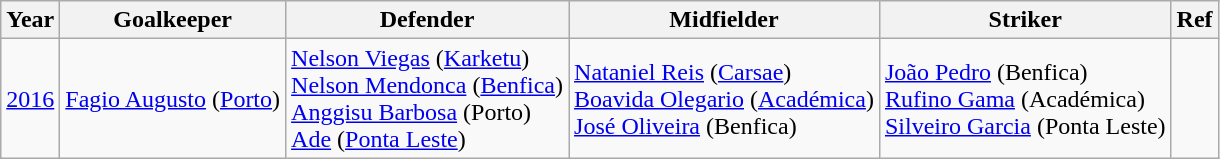<table class="wikitable" style="text-align:left">
<tr>
<th>Year</th>
<th>Goalkeeper</th>
<th>Defender</th>
<th>Midfielder</th>
<th>Striker</th>
<th>Ref</th>
</tr>
<tr>
<td><a href='#'>2016</a></td>
<td> <a href='#'>Fagio Augusto</a> (<a href='#'>Porto</a>)</td>
<td> <a href='#'>Nelson Viegas</a> (<a href='#'>Karketu</a>)<br> <a href='#'>Nelson Mendonca</a> (<a href='#'>Benfica</a>)<br> <a href='#'>Anggisu Barbosa</a> (Porto)<br> <a href='#'>Ade</a> (<a href='#'>Ponta Leste</a>)</td>
<td> <a href='#'>Nataniel Reis</a> (<a href='#'>Carsae</a>)<br> <a href='#'>Boavida Olegario</a> (<a href='#'>Académica</a>)<br> <a href='#'>José Oliveira</a> (Benfica)</td>
<td> <a href='#'>João Pedro</a> (Benfica)<br> <a href='#'>Rufino Gama</a> (Académica)<br> <a href='#'>Silveiro Garcia</a> (Ponta Leste)</td>
<td></td>
</tr>
</table>
